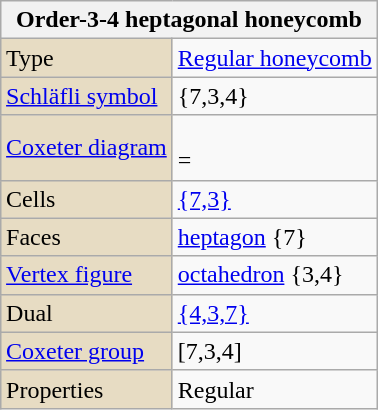<table class="wikitable" align="right" style="margin-left:10px">
<tr>
<th bgcolor=#e7dcc3 colspan=2>Order-3-4 heptagonal honeycomb</th>
</tr>
<tr>
<td bgcolor=#e7dcc3>Type</td>
<td><a href='#'>Regular honeycomb</a></td>
</tr>
<tr>
<td bgcolor=#e7dcc3><a href='#'>Schläfli symbol</a></td>
<td>{7,3,4}</td>
</tr>
<tr>
<td bgcolor=#e7dcc3><a href='#'>Coxeter diagram</a></td>
<td><br> = </td>
</tr>
<tr>
<td bgcolor=#e7dcc3>Cells</td>
<td><a href='#'>{7,3}</a> </td>
</tr>
<tr>
<td bgcolor=#e7dcc3>Faces</td>
<td><a href='#'>heptagon</a> {7}</td>
</tr>
<tr>
<td bgcolor=#e7dcc3><a href='#'>Vertex figure</a></td>
<td><a href='#'>octahedron</a> {3,4}</td>
</tr>
<tr>
<td bgcolor=#e7dcc3>Dual</td>
<td><a href='#'>{4,3,7}</a></td>
</tr>
<tr>
<td bgcolor=#e7dcc3><a href='#'>Coxeter group</a></td>
<td>[7,3,4]</td>
</tr>
<tr>
<td bgcolor=#e7dcc3>Properties</td>
<td>Regular</td>
</tr>
</table>
